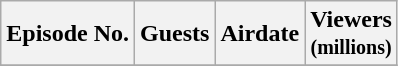<table class="wikitable">
<tr>
<th>Episode No.</th>
<th>Guests</th>
<th>Airdate</th>
<th>Viewers<br><small>(millions)</small></th>
</tr>
<tr>
</tr>
</table>
